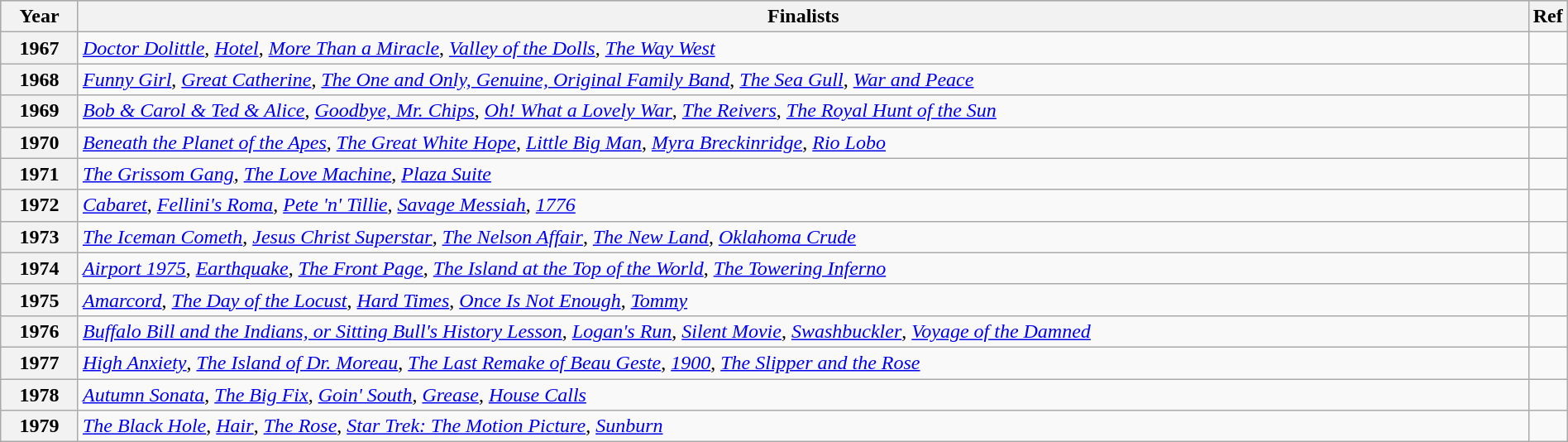<table class="wikitable" style="width:100%">
<tr bgcolor="#bebebe">
<th width="5%">Year</th>
<th width="95%">Finalists</th>
<th>Ref</th>
</tr>
<tr>
<th>1967</th>
<td><em><a href='#'>Doctor Dolittle</a></em>, <em><a href='#'>Hotel</a></em>, <em><a href='#'>More Than a Miracle</a></em>, <em><a href='#'>Valley of the Dolls</a></em>, <em><a href='#'>The Way West</a></em></td>
<td></td>
</tr>
<tr>
<th>1968</th>
<td><em><a href='#'>Funny Girl</a></em>, <em><a href='#'>Great Catherine</a></em>, <em><a href='#'>The One and Only, Genuine, Original Family Band</a></em>, <em><a href='#'>The Sea Gull</a></em>, <em><a href='#'>War and Peace</a></em></td>
<td></td>
</tr>
<tr>
<th>1969</th>
<td><em><a href='#'>Bob & Carol & Ted & Alice</a></em>, <em><a href='#'>Goodbye, Mr. Chips</a></em>, <em><a href='#'>Oh! What a Lovely War</a></em>, <em><a href='#'>The Reivers</a></em>, <em><a href='#'>The Royal Hunt of the Sun</a></em></td>
<td></td>
</tr>
<tr>
<th>1970</th>
<td><em><a href='#'>Beneath the Planet of the Apes</a></em>, <em><a href='#'>The Great White Hope</a></em>, <em><a href='#'>Little Big Man</a></em>, <em><a href='#'>Myra Breckinridge</a></em>, <em><a href='#'>Rio Lobo</a></em></td>
<td></td>
</tr>
<tr>
<th>1971</th>
<td><em><a href='#'>The Grissom Gang</a></em>, <em><a href='#'>The Love Machine</a></em>, <em><a href='#'>Plaza Suite</a></em></td>
<td></td>
</tr>
<tr>
<th>1972</th>
<td><em><a href='#'>Cabaret</a></em>, <em><a href='#'>Fellini's Roma</a></em>, <em><a href='#'>Pete 'n' Tillie</a></em>, <em><a href='#'>Savage Messiah</a></em>, <em><a href='#'>1776</a></em></td>
<td></td>
</tr>
<tr>
<th>1973</th>
<td><em><a href='#'>The Iceman Cometh</a></em>, <em><a href='#'>Jesus Christ Superstar</a></em>, <em><a href='#'>The Nelson Affair</a></em>, <em><a href='#'>The New Land</a></em>, <em><a href='#'>Oklahoma Crude</a></em></td>
<td></td>
</tr>
<tr>
<th>1974</th>
<td><em><a href='#'>Airport 1975</a></em>, <em><a href='#'>Earthquake</a></em>, <em><a href='#'>The Front Page</a></em>, <em><a href='#'>The Island at the Top of the World</a></em>, <em><a href='#'>The Towering Inferno</a></em></td>
<td></td>
</tr>
<tr>
<th>1975</th>
<td><em><a href='#'>Amarcord</a></em>, <em><a href='#'>The Day of the Locust</a></em>, <em><a href='#'>Hard Times</a></em>, <em><a href='#'>Once Is Not Enough</a></em>, <em><a href='#'>Tommy</a></em></td>
<td></td>
</tr>
<tr>
<th>1976</th>
<td><em><a href='#'>Buffalo Bill and the Indians, or Sitting Bull's History Lesson</a></em>, <em><a href='#'>Logan's Run</a></em>, <em><a href='#'>Silent Movie</a></em>, <em><a href='#'>Swashbuckler</a></em>, <em><a href='#'>Voyage of the Damned</a></em></td>
<td></td>
</tr>
<tr>
<th>1977</th>
<td><em><a href='#'>High Anxiety</a></em>, <em><a href='#'>The Island of Dr. Moreau</a></em>, <em><a href='#'>The Last Remake of Beau Geste</a></em>, <em><a href='#'>1900</a></em>, <em><a href='#'>The Slipper and the Rose</a></em></td>
<td></td>
</tr>
<tr>
<th>1978</th>
<td><em><a href='#'>Autumn Sonata</a></em>, <em><a href='#'>The Big Fix</a></em>, <em><a href='#'>Goin' South</a></em>, <em><a href='#'>Grease</a></em>, <em><a href='#'>House Calls</a></em></td>
<td></td>
</tr>
<tr>
<th>1979</th>
<td><em><a href='#'>The Black Hole</a></em>, <em><a href='#'>Hair</a></em>, <em><a href='#'>The Rose</a></em>, <em><a href='#'>Star Trek: The Motion Picture</a></em>, <em><a href='#'>Sunburn</a></em></td>
<td></td>
</tr>
</table>
